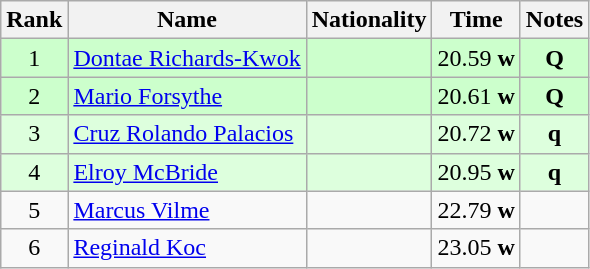<table class="wikitable sortable" style="text-align:center">
<tr>
<th>Rank</th>
<th>Name</th>
<th>Nationality</th>
<th>Time</th>
<th>Notes</th>
</tr>
<tr bgcolor=ccffcc>
<td align=center>1</td>
<td align=left><a href='#'>Dontae Richards-Kwok</a></td>
<td align=left></td>
<td>20.59 <strong>w</strong></td>
<td><strong>Q</strong></td>
</tr>
<tr bgcolor=ccffcc>
<td align=center>2</td>
<td align=left><a href='#'>Mario Forsythe</a></td>
<td align=left></td>
<td>20.61 <strong>w</strong></td>
<td><strong>Q</strong></td>
</tr>
<tr bgcolor=ddffdd>
<td align=center>3</td>
<td align=left><a href='#'>Cruz Rolando Palacios</a></td>
<td align=left></td>
<td>20.72 <strong>w</strong></td>
<td><strong>q</strong></td>
</tr>
<tr bgcolor=ddffdd>
<td align=center>4</td>
<td align=left><a href='#'>Elroy McBride</a></td>
<td align=left></td>
<td>20.95 <strong>w</strong></td>
<td><strong>q</strong></td>
</tr>
<tr>
<td align=center>5</td>
<td align=left><a href='#'>Marcus Vilme</a></td>
<td align=left></td>
<td>22.79 <strong>w</strong></td>
<td></td>
</tr>
<tr>
<td align=center>6</td>
<td align=left><a href='#'>Reginald Koc</a></td>
<td align=left></td>
<td>23.05 <strong>w</strong></td>
<td></td>
</tr>
</table>
